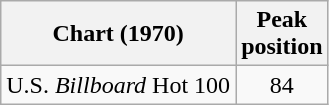<table class="wikitable">
<tr>
<th>Chart (1970)</th>
<th>Peak<br>position</th>
</tr>
<tr>
<td>U.S. <em>Billboard</em> Hot 100</td>
<td align="center">84</td>
</tr>
</table>
